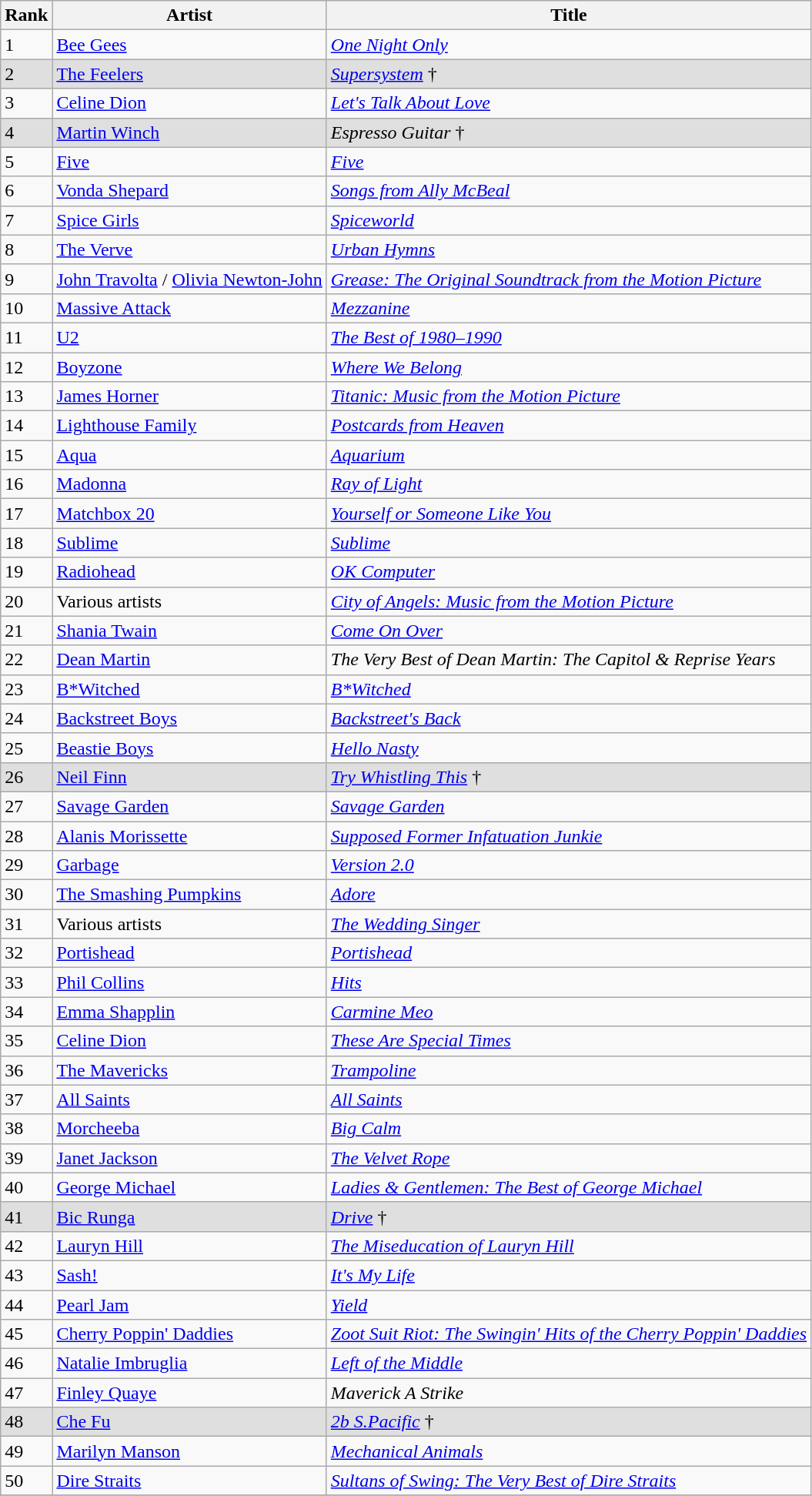<table class="wikitable sortable">
<tr>
<th>Rank</th>
<th>Artist</th>
<th>Title</th>
</tr>
<tr>
<td>1</td>
<td><a href='#'>Bee Gees</a></td>
<td><em><a href='#'>One Night Only</a></em></td>
</tr>
<tr bgcolor="#DFDFDF">
<td>2</td>
<td><a href='#'>The Feelers</a></td>
<td><em><a href='#'>Supersystem</a></em> †</td>
</tr>
<tr>
<td>3</td>
<td><a href='#'>Celine Dion</a></td>
<td><em><a href='#'>Let's Talk About Love</a></em></td>
</tr>
<tr bgcolor="#DFDFDF">
<td>4</td>
<td><a href='#'>Martin Winch</a></td>
<td><em>Espresso Guitar</em> †</td>
</tr>
<tr>
<td>5</td>
<td><a href='#'>Five</a></td>
<td><em><a href='#'>Five</a></em></td>
</tr>
<tr>
<td>6</td>
<td><a href='#'>Vonda Shepard</a></td>
<td><em><a href='#'>Songs from Ally McBeal</a></em></td>
</tr>
<tr>
<td>7</td>
<td><a href='#'>Spice Girls</a></td>
<td><em><a href='#'>Spiceworld</a></em></td>
</tr>
<tr>
<td>8</td>
<td><a href='#'>The Verve</a></td>
<td><em><a href='#'>Urban Hymns</a></em></td>
</tr>
<tr>
<td>9</td>
<td><a href='#'>John Travolta</a> / <a href='#'>Olivia Newton-John</a></td>
<td><em><a href='#'>Grease: The Original Soundtrack from the Motion Picture</a></em></td>
</tr>
<tr>
<td>10</td>
<td><a href='#'>Massive Attack</a></td>
<td><em><a href='#'>Mezzanine</a></em></td>
</tr>
<tr>
<td>11</td>
<td><a href='#'>U2</a></td>
<td><em><a href='#'>The Best of 1980–1990</a></em></td>
</tr>
<tr>
<td>12</td>
<td><a href='#'>Boyzone</a></td>
<td><em><a href='#'>Where We Belong</a></em></td>
</tr>
<tr>
<td>13</td>
<td><a href='#'>James Horner</a></td>
<td><em><a href='#'>Titanic: Music from the Motion Picture</a></em></td>
</tr>
<tr>
<td>14</td>
<td><a href='#'>Lighthouse Family</a></td>
<td><em><a href='#'>Postcards from Heaven</a></em></td>
</tr>
<tr>
<td>15</td>
<td><a href='#'>Aqua</a></td>
<td><em><a href='#'>Aquarium</a></em></td>
</tr>
<tr>
<td>16</td>
<td><a href='#'>Madonna</a></td>
<td><em><a href='#'>Ray of Light</a></em></td>
</tr>
<tr>
<td>17</td>
<td><a href='#'>Matchbox 20</a></td>
<td><em><a href='#'>Yourself or Someone Like You</a></em></td>
</tr>
<tr>
<td>18</td>
<td><a href='#'>Sublime</a></td>
<td><em><a href='#'>Sublime</a></em></td>
</tr>
<tr>
<td>19</td>
<td><a href='#'>Radiohead</a></td>
<td><em><a href='#'>OK Computer</a></em></td>
</tr>
<tr>
<td>20</td>
<td>Various artists</td>
<td><em><a href='#'>City of Angels: Music from the Motion Picture</a></em></td>
</tr>
<tr>
<td>21</td>
<td><a href='#'>Shania Twain</a></td>
<td><em><a href='#'>Come On Over</a></em></td>
</tr>
<tr>
<td>22</td>
<td><a href='#'>Dean Martin</a></td>
<td><em>The Very Best of Dean Martin: The Capitol & Reprise Years</em></td>
</tr>
<tr>
<td>23</td>
<td><a href='#'>B*Witched</a></td>
<td><em><a href='#'>B*Witched</a></em></td>
</tr>
<tr>
<td>24</td>
<td><a href='#'>Backstreet Boys</a></td>
<td><em><a href='#'>Backstreet's Back</a></em></td>
</tr>
<tr>
<td>25</td>
<td><a href='#'>Beastie Boys</a></td>
<td><em><a href='#'>Hello Nasty</a></em></td>
</tr>
<tr bgcolor="#DFDFDF">
<td>26</td>
<td><a href='#'>Neil Finn</a></td>
<td><em><a href='#'>Try Whistling This</a></em> †</td>
</tr>
<tr>
<td>27</td>
<td><a href='#'>Savage Garden</a></td>
<td><em><a href='#'>Savage Garden</a></em></td>
</tr>
<tr>
<td>28</td>
<td><a href='#'>Alanis Morissette</a></td>
<td><em><a href='#'>Supposed Former Infatuation Junkie</a></em></td>
</tr>
<tr>
<td>29</td>
<td><a href='#'>Garbage</a></td>
<td><em><a href='#'>Version 2.0</a></em></td>
</tr>
<tr>
<td>30</td>
<td><a href='#'>The Smashing Pumpkins</a></td>
<td><em><a href='#'>Adore</a></em></td>
</tr>
<tr>
<td>31</td>
<td>Various artists</td>
<td><em><a href='#'>The Wedding Singer</a></em></td>
</tr>
<tr>
<td>32</td>
<td><a href='#'>Portishead</a></td>
<td><em><a href='#'>Portishead</a></em></td>
</tr>
<tr>
<td>33</td>
<td><a href='#'>Phil Collins</a></td>
<td><em><a href='#'>Hits</a></em></td>
</tr>
<tr>
<td>34</td>
<td><a href='#'>Emma Shapplin</a></td>
<td><em><a href='#'>Carmine Meo</a></em></td>
</tr>
<tr>
<td>35</td>
<td><a href='#'>Celine Dion</a></td>
<td><em><a href='#'>These Are Special Times</a></em></td>
</tr>
<tr>
<td>36</td>
<td><a href='#'>The Mavericks</a></td>
<td><em><a href='#'>Trampoline</a></em></td>
</tr>
<tr>
<td>37</td>
<td><a href='#'>All Saints</a></td>
<td><em><a href='#'>All Saints</a></em></td>
</tr>
<tr>
<td>38</td>
<td><a href='#'>Morcheeba</a></td>
<td><em><a href='#'>Big Calm</a></em></td>
</tr>
<tr>
<td>39</td>
<td><a href='#'>Janet Jackson</a></td>
<td><em><a href='#'>The Velvet Rope</a></em></td>
</tr>
<tr>
<td>40</td>
<td><a href='#'>George Michael</a></td>
<td><em><a href='#'>Ladies & Gentlemen: The Best of George Michael</a></em></td>
</tr>
<tr bgcolor="#DFDFDF">
<td>41</td>
<td><a href='#'>Bic Runga</a></td>
<td><em><a href='#'>Drive</a></em> †</td>
</tr>
<tr>
<td>42</td>
<td><a href='#'>Lauryn Hill</a></td>
<td><em><a href='#'>The Miseducation of Lauryn Hill</a></em></td>
</tr>
<tr>
<td>43</td>
<td><a href='#'>Sash!</a></td>
<td><em><a href='#'>It's My Life</a></em></td>
</tr>
<tr>
<td>44</td>
<td><a href='#'>Pearl Jam</a></td>
<td><em><a href='#'>Yield</a></em></td>
</tr>
<tr>
<td>45</td>
<td><a href='#'>Cherry Poppin' Daddies</a></td>
<td><em><a href='#'>Zoot Suit Riot: The Swingin' Hits of the Cherry Poppin' Daddies</a></em></td>
</tr>
<tr>
<td>46</td>
<td><a href='#'>Natalie Imbruglia</a></td>
<td><em><a href='#'>Left of the Middle</a></em></td>
</tr>
<tr>
<td>47</td>
<td><a href='#'>Finley Quaye</a></td>
<td><em>Maverick A Strike</em></td>
</tr>
<tr bgcolor="#DFDFDF">
<td>48</td>
<td><a href='#'>Che Fu</a></td>
<td><em><a href='#'>2b S.Pacific</a></em> †</td>
</tr>
<tr>
<td>49</td>
<td><a href='#'>Marilyn Manson</a></td>
<td><em><a href='#'>Mechanical Animals</a></em></td>
</tr>
<tr>
<td>50</td>
<td><a href='#'>Dire Straits</a></td>
<td><em><a href='#'>Sultans of Swing: The Very Best of Dire Straits</a></em></td>
</tr>
<tr>
</tr>
</table>
